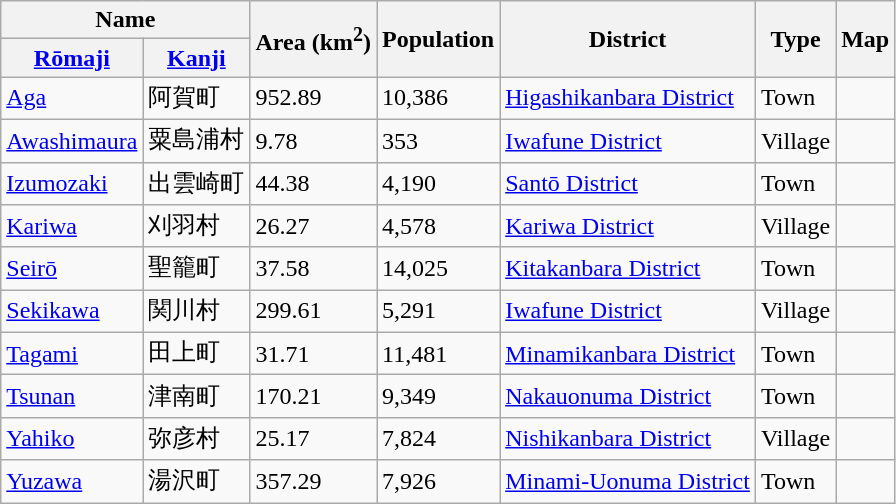<table class="wikitable sortable">
<tr>
<th colspan="2">Name</th>
<th rowspan="2">Area (km<sup>2</sup>)</th>
<th rowspan="2">Population</th>
<th rowspan="2">District</th>
<th rowspan="2">Type</th>
<th rowspan="2">Map</th>
</tr>
<tr>
<th><a href='#'>Rōmaji</a></th>
<th><a href='#'>Kanji</a></th>
</tr>
<tr>
<td> <a href='#'>Aga</a></td>
<td>阿賀町</td>
<td>952.89</td>
<td>10,386</td>
<td><a href='#'>Higashikanbara District</a></td>
<td>Town</td>
<td></td>
</tr>
<tr>
<td> <a href='#'>Awashimaura</a></td>
<td>粟島浦村</td>
<td>9.78</td>
<td>353</td>
<td><a href='#'>Iwafune District</a></td>
<td>Village</td>
<td></td>
</tr>
<tr>
<td> <a href='#'>Izumozaki</a></td>
<td>出雲崎町</td>
<td>44.38</td>
<td>4,190</td>
<td><a href='#'>Santō District</a></td>
<td>Town</td>
<td></td>
</tr>
<tr>
<td> <a href='#'>Kariwa</a></td>
<td>刈羽村</td>
<td>26.27</td>
<td>4,578</td>
<td><a href='#'>Kariwa District</a></td>
<td>Village</td>
<td></td>
</tr>
<tr>
<td> <a href='#'>Seirō</a></td>
<td>聖籠町</td>
<td>37.58</td>
<td>14,025</td>
<td><a href='#'>Kitakanbara District</a></td>
<td>Town</td>
<td></td>
</tr>
<tr>
<td> <a href='#'>Sekikawa</a></td>
<td>関川村</td>
<td>299.61</td>
<td>5,291</td>
<td><a href='#'>Iwafune District</a></td>
<td>Village</td>
<td></td>
</tr>
<tr>
<td> <a href='#'>Tagami</a></td>
<td>田上町</td>
<td>31.71</td>
<td>11,481</td>
<td><a href='#'>Minamikanbara District</a></td>
<td>Town</td>
<td></td>
</tr>
<tr>
<td> <a href='#'>Tsunan</a></td>
<td>津南町</td>
<td>170.21</td>
<td>9,349</td>
<td><a href='#'>Nakauonuma District</a></td>
<td>Town</td>
<td></td>
</tr>
<tr>
<td> <a href='#'>Yahiko</a></td>
<td>弥彦村</td>
<td>25.17</td>
<td>7,824</td>
<td><a href='#'>Nishikanbara District</a></td>
<td>Village</td>
<td></td>
</tr>
<tr>
<td> <a href='#'>Yuzawa</a></td>
<td>湯沢町</td>
<td>357.29</td>
<td>7,926</td>
<td><a href='#'>Minami-Uonuma District</a></td>
<td>Town</td>
<td></td>
</tr>
</table>
